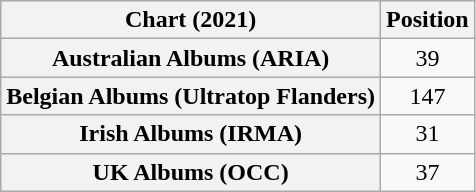<table class="wikitable sortable plainrowheaders" style="text-align:center">
<tr>
<th scope="col">Chart (2021)</th>
<th scope="col">Position</th>
</tr>
<tr>
<th scope="row">Australian Albums (ARIA)</th>
<td>39</td>
</tr>
<tr>
<th scope="row">Belgian Albums (Ultratop Flanders)</th>
<td>147</td>
</tr>
<tr>
<th scope="row">Irish Albums (IRMA)</th>
<td>31</td>
</tr>
<tr>
<th scope="row">UK Albums (OCC)</th>
<td>37</td>
</tr>
</table>
